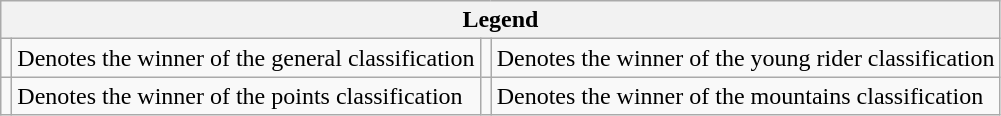<table class="wikitable">
<tr>
<th colspan="4">Legend</th>
</tr>
<tr>
<td></td>
<td>Denotes the winner of the general classification</td>
<td></td>
<td>Denotes the winner of the young rider classification</td>
</tr>
<tr>
<td></td>
<td>Denotes the winner of the points classification</td>
<td></td>
<td>Denotes the winner of the mountains classification</td>
</tr>
</table>
